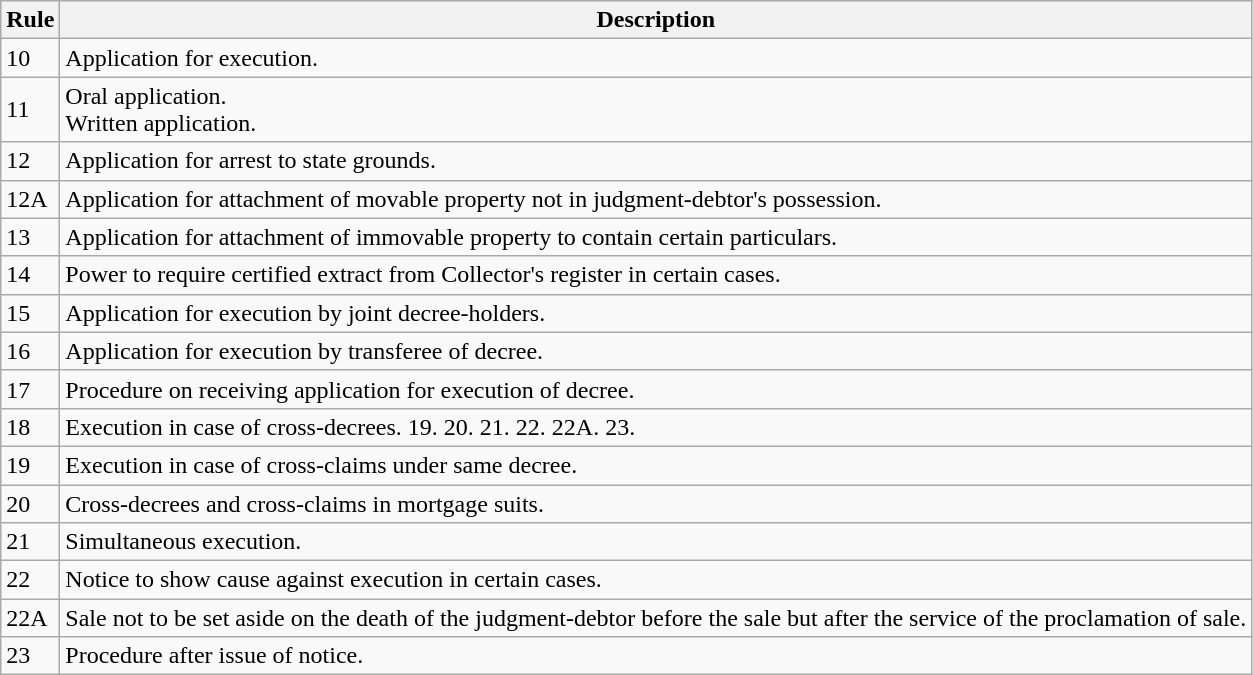<table class="wikitable">
<tr>
<th>Rule</th>
<th>Description</th>
</tr>
<tr>
<td>10</td>
<td>Application for execution.</td>
</tr>
<tr>
<td>11</td>
<td>Oral application.<br>Written application.</td>
</tr>
<tr>
<td>12</td>
<td>Application for arrest to state grounds.</td>
</tr>
<tr>
<td>12A</td>
<td>Application for attachment of movable property not in judgment-debtor's possession.</td>
</tr>
<tr>
<td>13</td>
<td>Application for attachment of immovable property to contain certain particulars.</td>
</tr>
<tr>
<td>14</td>
<td>Power to require certified extract from Collector's register in certain cases.</td>
</tr>
<tr>
<td>15</td>
<td>Application for execution by joint decree-holders.</td>
</tr>
<tr>
<td>16</td>
<td>Application for execution by transferee of decree.</td>
</tr>
<tr>
<td>17</td>
<td>Procedure on receiving application for execution of decree.</td>
</tr>
<tr>
<td>18</td>
<td>Execution in case of cross-decrees. 19.  20.  21.  22.  22A.  23.</td>
</tr>
<tr>
<td>19</td>
<td>Execution in case of cross-claims under same decree.</td>
</tr>
<tr>
<td>20</td>
<td>Cross-decrees and cross-claims in mortgage suits.</td>
</tr>
<tr>
<td>21</td>
<td>Simultaneous execution.</td>
</tr>
<tr>
<td>22</td>
<td>Notice to show cause against execution in certain cases.</td>
</tr>
<tr>
<td>22A</td>
<td>Sale not to be set aside on the death of the judgment-debtor before the sale but after the service of the proclamation of sale.</td>
</tr>
<tr>
<td>23</td>
<td>Procedure after issue of notice.</td>
</tr>
</table>
